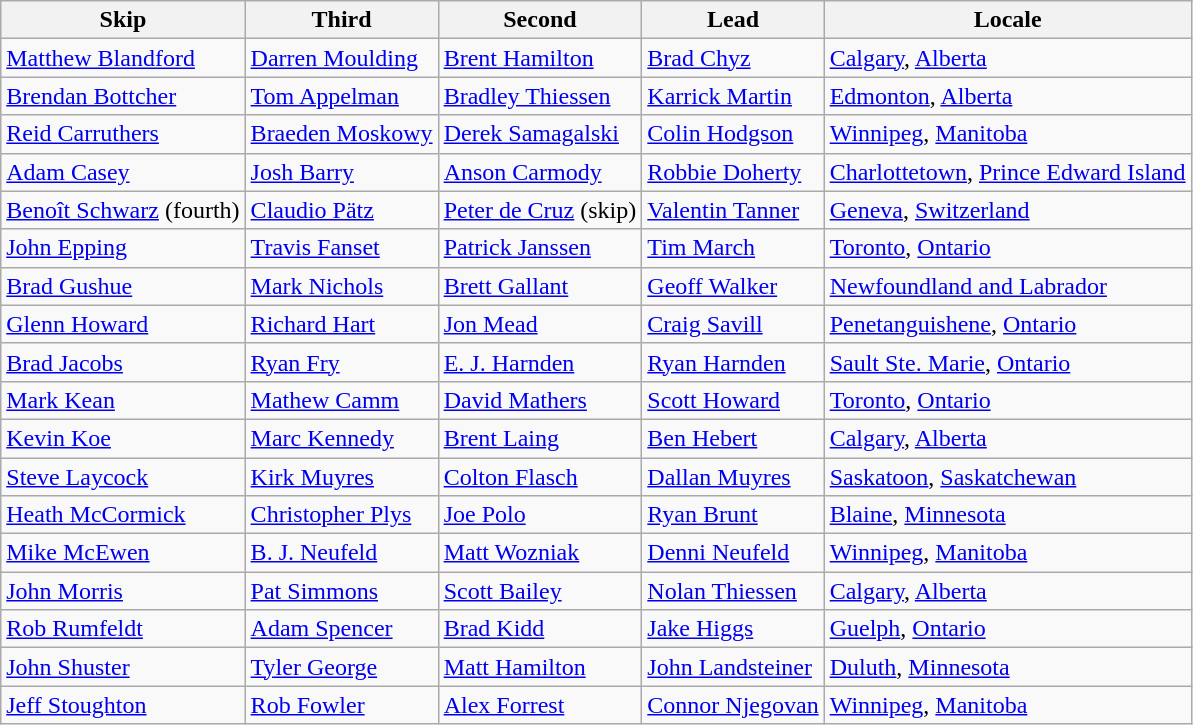<table class=wikitable>
<tr>
<th>Skip</th>
<th>Third</th>
<th>Second</th>
<th>Lead</th>
<th>Locale</th>
</tr>
<tr>
<td><a href='#'>Matthew Blandford</a></td>
<td><a href='#'>Darren Moulding</a></td>
<td><a href='#'>Brent Hamilton</a></td>
<td><a href='#'>Brad Chyz</a></td>
<td> <a href='#'>Calgary</a>, <a href='#'>Alberta</a></td>
</tr>
<tr>
<td><a href='#'>Brendan Bottcher</a></td>
<td><a href='#'>Tom Appelman</a></td>
<td><a href='#'>Bradley Thiessen</a></td>
<td><a href='#'>Karrick Martin</a></td>
<td> <a href='#'>Edmonton</a>, <a href='#'>Alberta</a></td>
</tr>
<tr>
<td><a href='#'>Reid Carruthers</a></td>
<td><a href='#'>Braeden Moskowy</a></td>
<td><a href='#'>Derek Samagalski</a></td>
<td><a href='#'>Colin Hodgson</a></td>
<td> <a href='#'>Winnipeg</a>, <a href='#'>Manitoba</a></td>
</tr>
<tr>
<td><a href='#'>Adam Casey</a></td>
<td><a href='#'>Josh Barry</a></td>
<td><a href='#'>Anson Carmody</a></td>
<td><a href='#'>Robbie Doherty</a></td>
<td> <a href='#'>Charlottetown</a>, <a href='#'>Prince Edward Island</a></td>
</tr>
<tr>
<td><a href='#'>Benoît Schwarz</a> (fourth)</td>
<td><a href='#'>Claudio Pätz</a></td>
<td><a href='#'>Peter de Cruz</a> (skip)</td>
<td><a href='#'>Valentin Tanner</a></td>
<td> <a href='#'>Geneva</a>, <a href='#'>Switzerland</a></td>
</tr>
<tr>
<td><a href='#'>John Epping</a></td>
<td><a href='#'>Travis Fanset</a></td>
<td><a href='#'>Patrick Janssen</a></td>
<td><a href='#'>Tim March</a></td>
<td> <a href='#'>Toronto</a>, <a href='#'>Ontario</a></td>
</tr>
<tr>
<td><a href='#'>Brad Gushue</a></td>
<td><a href='#'>Mark Nichols</a></td>
<td><a href='#'>Brett Gallant</a></td>
<td><a href='#'>Geoff Walker</a></td>
<td> <a href='#'>Newfoundland and Labrador</a></td>
</tr>
<tr>
<td><a href='#'>Glenn Howard</a></td>
<td><a href='#'>Richard Hart</a></td>
<td><a href='#'>Jon Mead</a></td>
<td><a href='#'>Craig Savill</a></td>
<td> <a href='#'>Penetanguishene</a>, <a href='#'>Ontario</a></td>
</tr>
<tr>
<td><a href='#'>Brad Jacobs</a></td>
<td><a href='#'>Ryan Fry</a></td>
<td><a href='#'>E. J. Harnden</a></td>
<td><a href='#'>Ryan Harnden</a></td>
<td> <a href='#'>Sault Ste. Marie</a>, <a href='#'>Ontario</a></td>
</tr>
<tr>
<td><a href='#'>Mark Kean</a></td>
<td><a href='#'>Mathew Camm</a></td>
<td><a href='#'>David Mathers</a></td>
<td><a href='#'>Scott Howard</a></td>
<td> <a href='#'>Toronto</a>, <a href='#'>Ontario</a></td>
</tr>
<tr>
<td><a href='#'>Kevin Koe</a></td>
<td><a href='#'>Marc Kennedy</a></td>
<td><a href='#'>Brent Laing</a></td>
<td><a href='#'>Ben Hebert</a></td>
<td> <a href='#'>Calgary</a>, <a href='#'>Alberta</a></td>
</tr>
<tr>
<td><a href='#'>Steve Laycock</a></td>
<td><a href='#'>Kirk Muyres</a></td>
<td><a href='#'>Colton Flasch</a></td>
<td><a href='#'>Dallan Muyres</a></td>
<td> <a href='#'>Saskatoon</a>, <a href='#'>Saskatchewan</a></td>
</tr>
<tr>
<td><a href='#'>Heath McCormick</a></td>
<td><a href='#'>Christopher Plys</a></td>
<td><a href='#'>Joe Polo</a></td>
<td><a href='#'>Ryan Brunt</a></td>
<td> <a href='#'>Blaine</a>, <a href='#'>Minnesota</a></td>
</tr>
<tr>
<td><a href='#'>Mike McEwen</a></td>
<td><a href='#'>B. J. Neufeld</a></td>
<td><a href='#'>Matt Wozniak</a></td>
<td><a href='#'>Denni Neufeld</a></td>
<td> <a href='#'>Winnipeg</a>, <a href='#'>Manitoba</a></td>
</tr>
<tr>
<td><a href='#'>John Morris</a></td>
<td><a href='#'>Pat Simmons</a></td>
<td><a href='#'>Scott Bailey</a></td>
<td><a href='#'>Nolan Thiessen</a></td>
<td> <a href='#'>Calgary</a>, <a href='#'>Alberta</a></td>
</tr>
<tr>
<td><a href='#'>Rob Rumfeldt</a></td>
<td><a href='#'>Adam Spencer</a></td>
<td><a href='#'>Brad Kidd</a></td>
<td><a href='#'>Jake Higgs</a></td>
<td> <a href='#'>Guelph</a>, <a href='#'>Ontario</a></td>
</tr>
<tr>
<td><a href='#'>John Shuster</a></td>
<td><a href='#'>Tyler George</a></td>
<td><a href='#'>Matt Hamilton</a></td>
<td><a href='#'>John Landsteiner</a></td>
<td> <a href='#'>Duluth</a>, <a href='#'>Minnesota</a></td>
</tr>
<tr>
<td><a href='#'>Jeff Stoughton</a></td>
<td><a href='#'>Rob Fowler</a></td>
<td><a href='#'>Alex Forrest</a></td>
<td><a href='#'>Connor Njegovan</a></td>
<td> <a href='#'>Winnipeg</a>, <a href='#'>Manitoba</a></td>
</tr>
</table>
